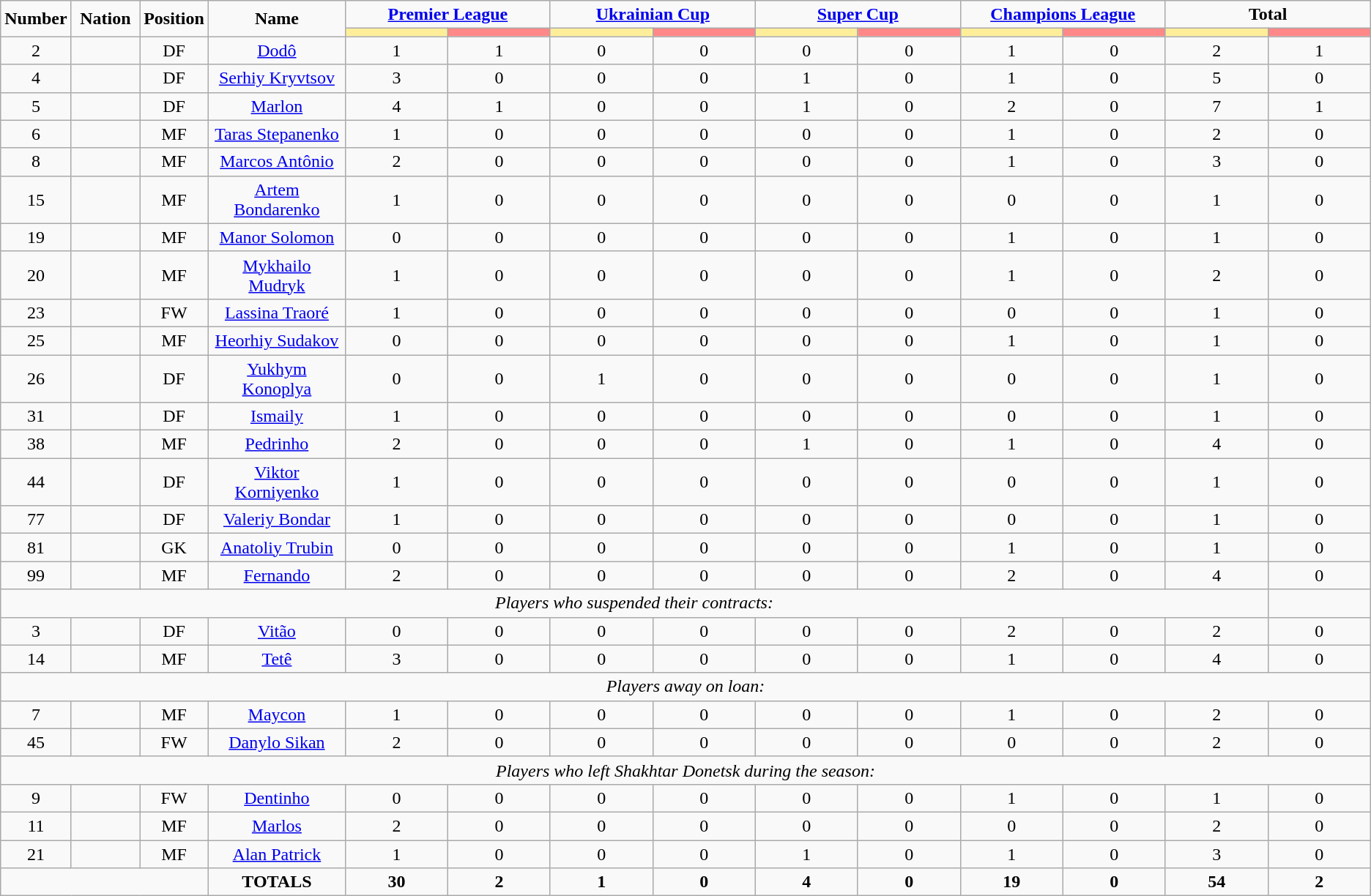<table class="wikitable" style="font-size: 100%; text-align: center;">
<tr>
<td rowspan="2" width="5%" align="center"><strong>Number</strong></td>
<td rowspan="2" width="5%" align="center"><strong>Nation</strong></td>
<td rowspan="2" width="5%" align="center"><strong>Position</strong></td>
<td rowspan="2" width="10%" align="center"><strong>Name</strong></td>
<td colspan="2" align="center"><strong><a href='#'>Premier League</a></strong></td>
<td colspan="2" align="center"><strong><a href='#'>Ukrainian Cup</a></strong></td>
<td colspan="2" align="center"><strong><a href='#'>Super Cup</a></strong></td>
<td colspan="2" align="center"><strong><a href='#'>Champions League</a></strong></td>
<td colspan="2" align="center"><strong>Total</strong></td>
</tr>
<tr>
<th width=60 style="background: #FFEE99"></th>
<th width=60 style="background: #FF8888"></th>
<th width=60 style="background: #FFEE99"></th>
<th width=60 style="background: #FF8888"></th>
<th width=60 style="background: #FFEE99"></th>
<th width=60 style="background: #FF8888"></th>
<th width=60 style="background: #FFEE99"></th>
<th width=60 style="background: #FF8888"></th>
<th width=60 style="background: #FFEE99"></th>
<th width=60 style="background: #FF8888"></th>
</tr>
<tr>
<td>2</td>
<td></td>
<td>DF</td>
<td><a href='#'>Dodô</a></td>
<td>1</td>
<td>1</td>
<td>0</td>
<td>0</td>
<td>0</td>
<td>0</td>
<td>1</td>
<td>0</td>
<td>2</td>
<td>1</td>
</tr>
<tr>
<td>4</td>
<td></td>
<td>DF</td>
<td><a href='#'>Serhiy Kryvtsov</a></td>
<td>3</td>
<td>0</td>
<td>0</td>
<td>0</td>
<td>1</td>
<td>0</td>
<td>1</td>
<td>0</td>
<td>5</td>
<td>0</td>
</tr>
<tr>
<td>5</td>
<td></td>
<td>DF</td>
<td><a href='#'>Marlon</a></td>
<td>4</td>
<td>1</td>
<td>0</td>
<td>0</td>
<td>1</td>
<td>0</td>
<td>2</td>
<td>0</td>
<td>7</td>
<td>1</td>
</tr>
<tr>
<td>6</td>
<td></td>
<td>MF</td>
<td><a href='#'>Taras Stepanenko</a></td>
<td>1</td>
<td>0</td>
<td>0</td>
<td>0</td>
<td>0</td>
<td>0</td>
<td>1</td>
<td>0</td>
<td>2</td>
<td>0</td>
</tr>
<tr>
<td>8</td>
<td></td>
<td>MF</td>
<td><a href='#'>Marcos Antônio</a></td>
<td>2</td>
<td>0</td>
<td>0</td>
<td>0</td>
<td>0</td>
<td>0</td>
<td>1</td>
<td>0</td>
<td>3</td>
<td>0</td>
</tr>
<tr>
<td>15</td>
<td></td>
<td>MF</td>
<td><a href='#'>Artem Bondarenko</a></td>
<td>1</td>
<td>0</td>
<td>0</td>
<td>0</td>
<td>0</td>
<td>0</td>
<td>0</td>
<td>0</td>
<td>1</td>
<td>0</td>
</tr>
<tr>
<td>19</td>
<td></td>
<td>MF</td>
<td><a href='#'>Manor Solomon</a></td>
<td>0</td>
<td>0</td>
<td>0</td>
<td>0</td>
<td>0</td>
<td>0</td>
<td>1</td>
<td>0</td>
<td>1</td>
<td>0</td>
</tr>
<tr>
<td>20</td>
<td></td>
<td>MF</td>
<td><a href='#'>Mykhailo Mudryk</a></td>
<td>1</td>
<td>0</td>
<td>0</td>
<td>0</td>
<td>0</td>
<td>0</td>
<td>1</td>
<td>0</td>
<td>2</td>
<td>0</td>
</tr>
<tr>
<td>23</td>
<td></td>
<td>FW</td>
<td><a href='#'>Lassina Traoré</a></td>
<td>1</td>
<td>0</td>
<td>0</td>
<td>0</td>
<td>0</td>
<td>0</td>
<td>0</td>
<td>0</td>
<td>1</td>
<td>0</td>
</tr>
<tr>
<td>25</td>
<td></td>
<td>MF</td>
<td><a href='#'>Heorhiy Sudakov</a></td>
<td>0</td>
<td>0</td>
<td>0</td>
<td>0</td>
<td>0</td>
<td>0</td>
<td>1</td>
<td>0</td>
<td>1</td>
<td>0</td>
</tr>
<tr>
<td>26</td>
<td></td>
<td>DF</td>
<td><a href='#'>Yukhym Konoplya</a></td>
<td>0</td>
<td>0</td>
<td>1</td>
<td>0</td>
<td>0</td>
<td>0</td>
<td>0</td>
<td>0</td>
<td>1</td>
<td>0</td>
</tr>
<tr>
<td>31</td>
<td></td>
<td>DF</td>
<td><a href='#'>Ismaily</a></td>
<td>1</td>
<td>0</td>
<td>0</td>
<td>0</td>
<td>0</td>
<td>0</td>
<td>0</td>
<td>0</td>
<td>1</td>
<td>0</td>
</tr>
<tr>
<td>38</td>
<td></td>
<td>MF</td>
<td><a href='#'>Pedrinho</a></td>
<td>2</td>
<td>0</td>
<td>0</td>
<td>0</td>
<td>1</td>
<td>0</td>
<td>1</td>
<td>0</td>
<td>4</td>
<td>0</td>
</tr>
<tr>
<td>44</td>
<td></td>
<td>DF</td>
<td><a href='#'>Viktor Korniyenko</a></td>
<td>1</td>
<td>0</td>
<td>0</td>
<td>0</td>
<td>0</td>
<td>0</td>
<td>0</td>
<td>0</td>
<td>1</td>
<td>0</td>
</tr>
<tr>
<td>77</td>
<td></td>
<td>DF</td>
<td><a href='#'>Valeriy Bondar</a></td>
<td>1</td>
<td>0</td>
<td>0</td>
<td>0</td>
<td>0</td>
<td>0</td>
<td>0</td>
<td>0</td>
<td>1</td>
<td>0</td>
</tr>
<tr>
<td>81</td>
<td></td>
<td>GK</td>
<td><a href='#'>Anatoliy Trubin</a></td>
<td>0</td>
<td>0</td>
<td>0</td>
<td>0</td>
<td>0</td>
<td>0</td>
<td>1</td>
<td>0</td>
<td>1</td>
<td>0</td>
</tr>
<tr>
<td>99</td>
<td></td>
<td>MF</td>
<td><a href='#'>Fernando</a></td>
<td>2</td>
<td>0</td>
<td>0</td>
<td>0</td>
<td>0</td>
<td>0</td>
<td>2</td>
<td>0</td>
<td>4</td>
<td>0</td>
</tr>
<tr>
<td colspan="13"><em>Players who suspended their contracts:</em></td>
</tr>
<tr>
<td>3</td>
<td></td>
<td>DF</td>
<td><a href='#'>Vitão</a></td>
<td>0</td>
<td>0</td>
<td>0</td>
<td>0</td>
<td>0</td>
<td>0</td>
<td>2</td>
<td>0</td>
<td>2</td>
<td>0</td>
</tr>
<tr>
<td>14</td>
<td></td>
<td>MF</td>
<td><a href='#'>Tetê</a></td>
<td>3</td>
<td>0</td>
<td>0</td>
<td>0</td>
<td>0</td>
<td>0</td>
<td>1</td>
<td>0</td>
<td>4</td>
<td>0</td>
</tr>
<tr>
<td colspan="16"><em>Players away on loan:</em></td>
</tr>
<tr>
<td>7</td>
<td></td>
<td>MF</td>
<td><a href='#'>Maycon</a></td>
<td>1</td>
<td>0</td>
<td>0</td>
<td>0</td>
<td>0</td>
<td>0</td>
<td>1</td>
<td>0</td>
<td>2</td>
<td>0</td>
</tr>
<tr>
<td>45</td>
<td></td>
<td>FW</td>
<td><a href='#'>Danylo Sikan</a></td>
<td>2</td>
<td>0</td>
<td>0</td>
<td>0</td>
<td>0</td>
<td>0</td>
<td>0</td>
<td>0</td>
<td>2</td>
<td>0</td>
</tr>
<tr>
<td colspan="16"><em>Players who left Shakhtar Donetsk during the season:</em></td>
</tr>
<tr>
<td>9</td>
<td></td>
<td>FW</td>
<td><a href='#'>Dentinho</a></td>
<td>0</td>
<td>0</td>
<td>0</td>
<td>0</td>
<td>0</td>
<td>0</td>
<td>1</td>
<td>0</td>
<td>1</td>
<td>0</td>
</tr>
<tr>
<td>11</td>
<td></td>
<td>MF</td>
<td><a href='#'>Marlos</a></td>
<td>2</td>
<td>0</td>
<td>0</td>
<td>0</td>
<td>0</td>
<td>0</td>
<td>0</td>
<td>0</td>
<td>2</td>
<td>0</td>
</tr>
<tr>
<td>21</td>
<td></td>
<td>MF</td>
<td><a href='#'>Alan Patrick</a></td>
<td>1</td>
<td>0</td>
<td>0</td>
<td>0</td>
<td>1</td>
<td>0</td>
<td>1</td>
<td>0</td>
<td>3</td>
<td>0</td>
</tr>
<tr>
<td colspan="3"></td>
<td><strong>TOTALS</strong></td>
<td><strong>30</strong></td>
<td><strong>2</strong></td>
<td><strong>1</strong></td>
<td><strong>0</strong></td>
<td><strong>4</strong></td>
<td><strong>0</strong></td>
<td><strong>19</strong></td>
<td><strong>0</strong></td>
<td><strong>54</strong></td>
<td><strong>2</strong></td>
</tr>
</table>
